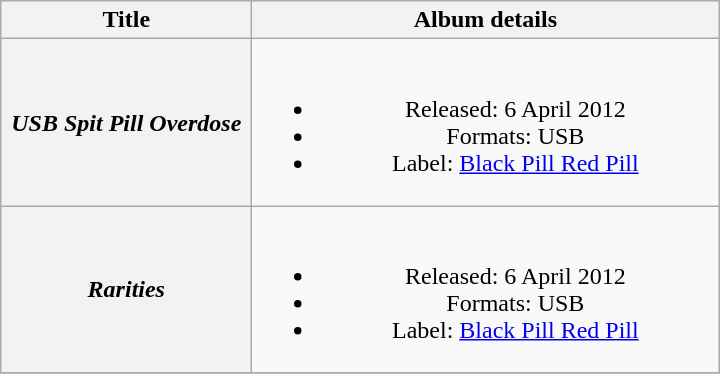<table class="wikitable plainrowheaders" style="text-align:center;">
<tr>
<th scope="col" style="width:10em;">Title</th>
<th scope="col" style="width:19em;">Album details</th>
</tr>
<tr>
<th scope="row"><em>USB Spit Pill Overdose</em></th>
<td><br><ul><li>Released: 6 April 2012</li><li>Formats: USB</li><li>Label: <a href='#'>Black Pill Red Pill</a></li></ul></td>
</tr>
<tr>
<th scope="row"><em>Rarities</em></th>
<td><br><ul><li>Released: 6 April 2012</li><li>Formats: USB</li><li>Label: <a href='#'>Black Pill Red Pill</a></li></ul></td>
</tr>
<tr>
</tr>
</table>
